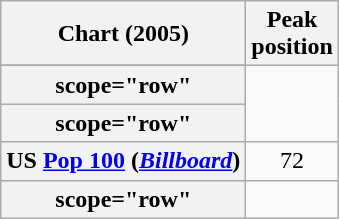<table class="wikitable sortable plainrowheaders" style="text-align:center;">
<tr>
<th scope="col">Chart (2005)</th>
<th scope="col">Peak<br>position</th>
</tr>
<tr>
</tr>
<tr>
<th>scope="row"</th>
</tr>
<tr>
<th>scope="row"</th>
</tr>
<tr>
<th scope="row">US <a href='#'>Pop 100</a> (<a href='#'><em>Billboard</em></a>)</th>
<td>72</td>
</tr>
<tr>
<th>scope="row"</th>
</tr>
</table>
